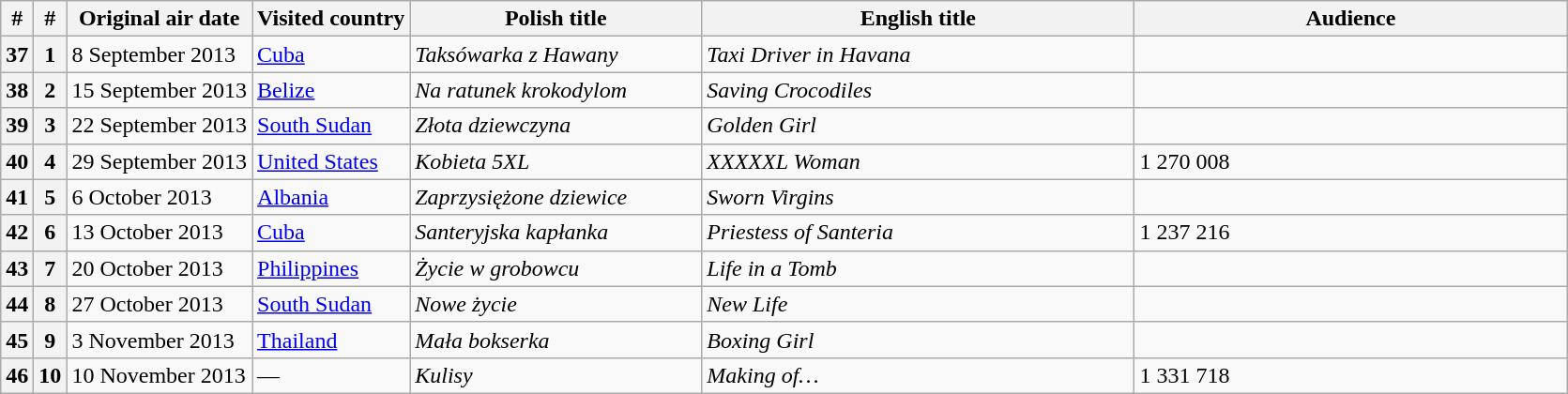<table class="wikitable" border="1">
<tr>
<th>#</th>
<th>#</th>
<th>Original air date</th>
<th>Visited country</th>
<th width="200px">Polish title</th>
<th width="300px">English title</th>
<th width="300px">Audience</th>
</tr>
<tr>
<th>37</th>
<th>1</th>
<td>8 September 2013</td>
<td><a href='#'>Cuba</a></td>
<td><em>Taksówarka z Hawany</em></td>
<td><em>Taxi Driver in Havana</em></td>
<td></td>
</tr>
<tr>
<th>38</th>
<th>2</th>
<td>15 September 2013</td>
<td><a href='#'>Belize</a></td>
<td><em>Na ratunek krokodylom</em></td>
<td><em>Saving Crocodiles</em></td>
<td></td>
</tr>
<tr>
<th>39</th>
<th>3</th>
<td>22 September 2013</td>
<td><a href='#'>South Sudan</a></td>
<td><em>Złota dziewczyna</em></td>
<td><em>Golden Girl</em></td>
<td></td>
</tr>
<tr>
<th>40</th>
<th>4</th>
<td>29 September 2013</td>
<td><a href='#'>United States</a></td>
<td><em>Kobieta 5XL</em></td>
<td><em>XXXXXL Woman</em></td>
<td>1 270 008</td>
</tr>
<tr>
<th>41</th>
<th>5</th>
<td>6 October 2013</td>
<td><a href='#'>Albania</a></td>
<td><em>Zaprzysiężone dziewice</em></td>
<td><em>Sworn Virgins</em></td>
<td></td>
</tr>
<tr>
<th>42</th>
<th>6</th>
<td>13 October 2013</td>
<td><a href='#'>Cuba</a></td>
<td><em>Santeryjska kapłanka</em></td>
<td><em>Priestess of Santeria</em></td>
<td>1 237 216</td>
</tr>
<tr>
<th>43</th>
<th>7</th>
<td>20 October 2013</td>
<td><a href='#'>Philippines</a></td>
<td><em>Życie w grobowcu</em></td>
<td><em>Life in a Tomb</em></td>
<td></td>
</tr>
<tr>
<th>44</th>
<th>8</th>
<td>27 October 2013</td>
<td><a href='#'>South Sudan</a></td>
<td><em>Nowe życie</em></td>
<td><em>New Life</em></td>
<td></td>
</tr>
<tr>
<th>45</th>
<th>9</th>
<td>3 November 2013</td>
<td><a href='#'>Thailand</a></td>
<td><em>Mała bokserka</em></td>
<td><em>Boxing Girl</em></td>
<td></td>
</tr>
<tr>
<th>46</th>
<th>10</th>
<td>10 November 2013</td>
<td>—</td>
<td><em>Kulisy</em></td>
<td><em>Making of…</em></td>
<td>1 331 718</td>
</tr>
</table>
